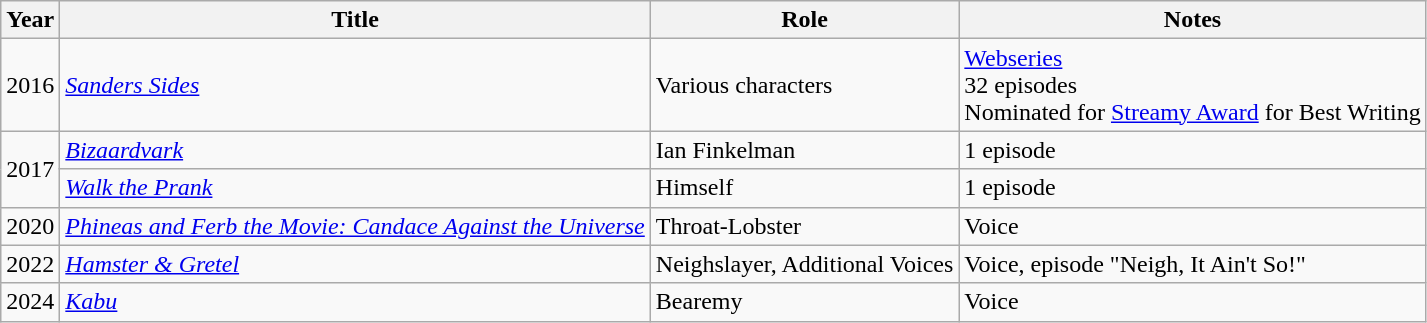<table class="wikitable">
<tr>
<th>Year</th>
<th>Title</th>
<th>Role</th>
<th>Notes</th>
</tr>
<tr>
<td>2016</td>
<td><em><a href='#'>Sanders Sides</a></em></td>
<td>Various characters</td>
<td><a href='#'>Webseries</a><br>32 episodes<br>Nominated for <a href='#'>Streamy Award</a> for Best Writing</td>
</tr>
<tr>
<td rowspan="2">2017</td>
<td><em><a href='#'>Bizaardvark</a></em></td>
<td>Ian Finkelman</td>
<td>1 episode</td>
</tr>
<tr>
<td><em><a href='#'>Walk the Prank</a></em></td>
<td>Himself</td>
<td>1 episode</td>
</tr>
<tr>
<td>2020</td>
<td><em><a href='#'>Phineas and Ferb the Movie: Candace Against the Universe</a></em></td>
<td>Throat-Lobster</td>
<td>Voice</td>
</tr>
<tr>
<td>2022</td>
<td><em><a href='#'>Hamster & Gretel</a></em></td>
<td>Neighslayer, Additional Voices</td>
<td>Voice, episode "Neigh, It Ain't So!"</td>
</tr>
<tr>
<td>2024</td>
<td><em><a href='#'>Kabu</a></em></td>
<td>Bearemy</td>
<td>Voice</td>
</tr>
</table>
